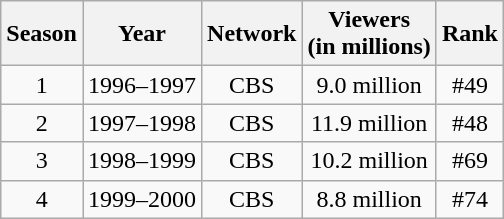<table class="wikitable" style="text-align:center">
<tr>
<th>Season</th>
<th>Year</th>
<th>Network</th>
<th>Viewers<br>(in millions)</th>
<th>Rank</th>
</tr>
<tr>
<td>1</td>
<td>1996–1997</td>
<td>CBS</td>
<td>9.0 million</td>
<td>#49</td>
</tr>
<tr>
<td>2</td>
<td>1997–1998</td>
<td>CBS</td>
<td>11.9 million</td>
<td>#48</td>
</tr>
<tr>
<td>3</td>
<td>1998–1999</td>
<td>CBS</td>
<td>10.2 million</td>
<td>#69</td>
</tr>
<tr>
<td>4</td>
<td>1999–2000</td>
<td>CBS</td>
<td>8.8 million</td>
<td>#74</td>
</tr>
</table>
